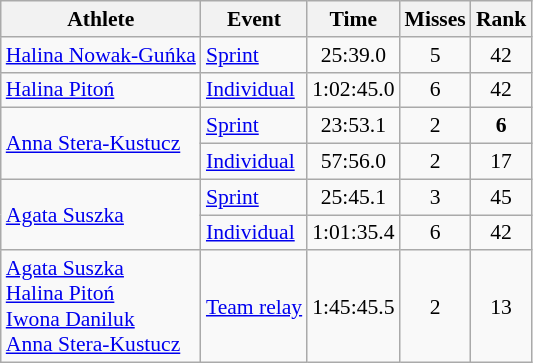<table class="wikitable" style="font-size:90%">
<tr>
<th>Athlete</th>
<th>Event</th>
<th>Time</th>
<th>Misses</th>
<th>Rank</th>
</tr>
<tr align=center>
<td align=left rowspan=1><a href='#'>Halina Nowak-Guńka</a></td>
<td align=left><a href='#'>Sprint</a></td>
<td>25:39.0</td>
<td>5</td>
<td>42</td>
</tr>
<tr align=center>
<td align=left><a href='#'>Halina Pitoń</a></td>
<td align=left><a href='#'>Individual</a></td>
<td>1:02:45.0</td>
<td>6</td>
<td>42</td>
</tr>
<tr align=center>
<td align=left rowspan=2><a href='#'>Anna Stera-Kustucz</a></td>
<td align=left><a href='#'>Sprint</a></td>
<td>23:53.1</td>
<td>2</td>
<td><strong>6</strong></td>
</tr>
<tr align=center>
<td align=left><a href='#'>Individual</a></td>
<td>57:56.0</td>
<td>2</td>
<td>17</td>
</tr>
<tr align=center>
<td align=left rowspan=2><a href='#'>Agata Suszka</a></td>
<td align=left><a href='#'>Sprint</a></td>
<td>25:45.1</td>
<td>3</td>
<td>45</td>
</tr>
<tr align=center>
<td align=left><a href='#'>Individual</a></td>
<td>1:01:35.4</td>
<td>6</td>
<td>42</td>
</tr>
<tr align=center>
<td align=left><a href='#'>Agata Suszka</a><br><a href='#'>Halina Pitoń</a><br><a href='#'>Iwona Daniluk</a><br><a href='#'>Anna Stera-Kustucz</a></td>
<td align=left><a href='#'>Team relay</a></td>
<td>1:45:45.5</td>
<td>2</td>
<td>13</td>
</tr>
</table>
